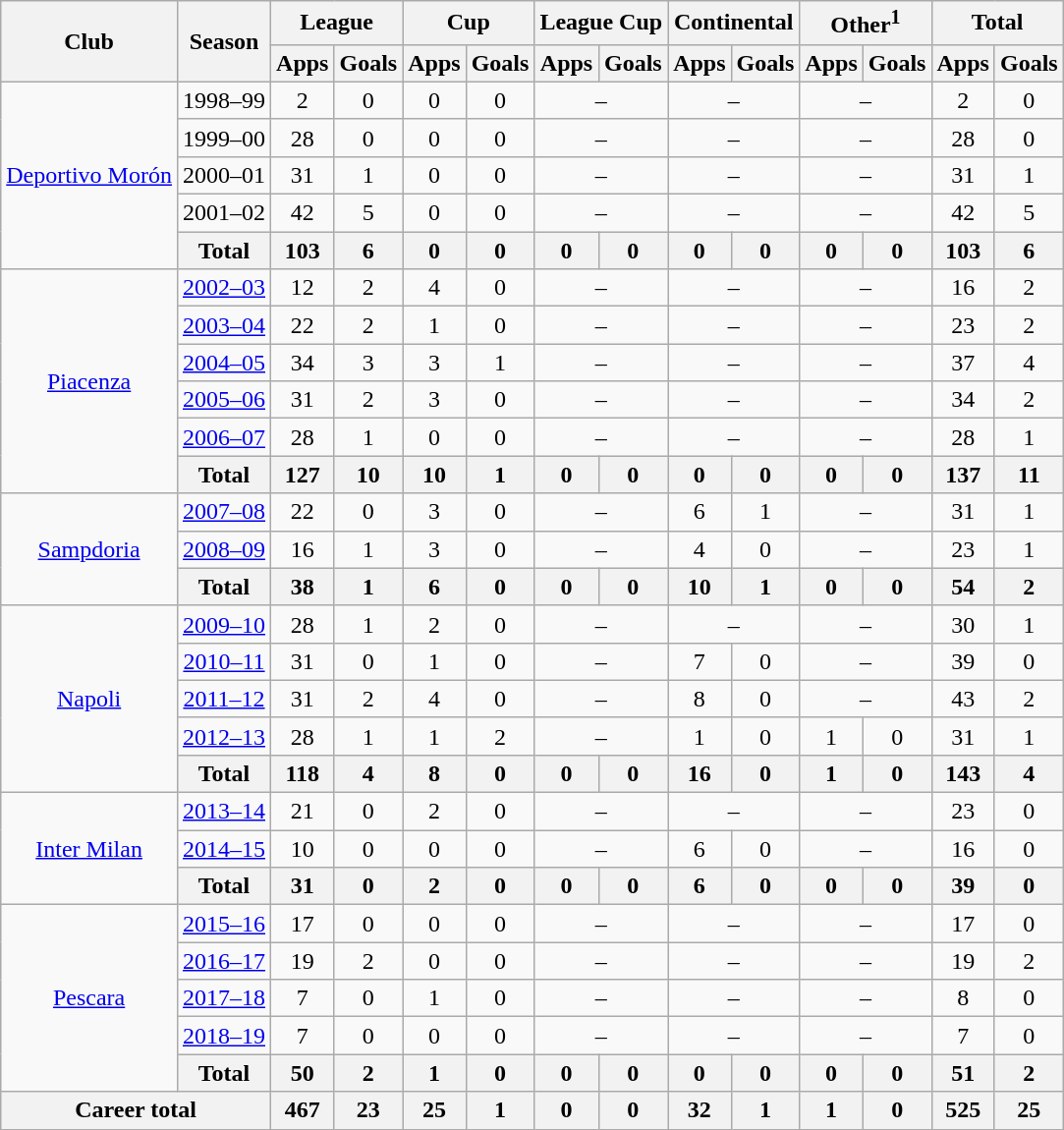<table class="wikitable" style="text-align:center">
<tr>
<th rowspan="2">Club</th>
<th rowspan="2">Season</th>
<th colspan="2">League</th>
<th colspan="2">Cup</th>
<th colspan="2">League Cup</th>
<th colspan="2">Continental</th>
<th colspan="2">Other<sup>1</sup></th>
<th colspan="2">Total</th>
</tr>
<tr>
<th>Apps</th>
<th>Goals</th>
<th>Apps</th>
<th>Goals</th>
<th>Apps</th>
<th>Goals</th>
<th>Apps</th>
<th>Goals</th>
<th>Apps</th>
<th>Goals</th>
<th>Apps</th>
<th>Goals</th>
</tr>
<tr>
<td rowspan="5"><a href='#'>Deportivo Morón</a></td>
<td>1998–99</td>
<td>2</td>
<td>0</td>
<td>0</td>
<td>0</td>
<td colspan="2">–</td>
<td colspan="2">–</td>
<td colspan="2">–</td>
<td>2</td>
<td>0</td>
</tr>
<tr>
<td>1999–00</td>
<td>28</td>
<td>0</td>
<td>0</td>
<td>0</td>
<td colspan="2">–</td>
<td colspan="2">–</td>
<td colspan="2">–</td>
<td>28</td>
<td>0</td>
</tr>
<tr>
<td>2000–01</td>
<td>31</td>
<td>1</td>
<td>0</td>
<td>0</td>
<td colspan="2">–</td>
<td colspan="2">–</td>
<td colspan="2">–</td>
<td>31</td>
<td>1</td>
</tr>
<tr>
<td>2001–02</td>
<td>42</td>
<td>5</td>
<td>0</td>
<td>0</td>
<td colspan="2">–</td>
<td colspan="2">–</td>
<td colspan="2">–</td>
<td>42</td>
<td>5</td>
</tr>
<tr>
<th colspan="1">Total</th>
<th>103</th>
<th>6</th>
<th>0</th>
<th>0</th>
<th>0</th>
<th>0</th>
<th>0</th>
<th>0</th>
<th>0</th>
<th>0</th>
<th>103</th>
<th>6</th>
</tr>
<tr>
<td rowspan="6"><a href='#'>Piacenza</a></td>
<td><a href='#'>2002–03</a></td>
<td>12</td>
<td>2</td>
<td>4</td>
<td>0</td>
<td colspan="2">–</td>
<td colspan="2">–</td>
<td colspan="2">–</td>
<td>16</td>
<td>2</td>
</tr>
<tr>
<td><a href='#'>2003–04</a></td>
<td>22</td>
<td>2</td>
<td>1</td>
<td>0</td>
<td colspan="2">–</td>
<td colspan="2">–</td>
<td colspan="2">–</td>
<td>23</td>
<td>2</td>
</tr>
<tr>
<td><a href='#'>2004–05</a></td>
<td>34</td>
<td>3</td>
<td>3</td>
<td>1</td>
<td colspan="2">–</td>
<td colspan="2">–</td>
<td colspan="2">–</td>
<td>37</td>
<td>4</td>
</tr>
<tr>
<td><a href='#'>2005–06</a></td>
<td>31</td>
<td>2</td>
<td>3</td>
<td>0</td>
<td colspan="2">–</td>
<td colspan="2">–</td>
<td colspan="2">–</td>
<td>34</td>
<td>2</td>
</tr>
<tr>
<td><a href='#'>2006–07</a></td>
<td>28</td>
<td>1</td>
<td>0</td>
<td>0</td>
<td colspan="2">–</td>
<td colspan="2">–</td>
<td colspan="2">–</td>
<td>28</td>
<td>1</td>
</tr>
<tr>
<th colspan="1">Total</th>
<th>127</th>
<th>10</th>
<th>10</th>
<th>1</th>
<th>0</th>
<th>0</th>
<th>0</th>
<th>0</th>
<th>0</th>
<th>0</th>
<th>137</th>
<th>11</th>
</tr>
<tr>
<td rowspan="3"><a href='#'>Sampdoria</a></td>
<td><a href='#'>2007–08</a></td>
<td>22</td>
<td>0</td>
<td>3</td>
<td>0</td>
<td colspan="2">–</td>
<td>6</td>
<td>1</td>
<td colspan="2">–</td>
<td>31</td>
<td>1</td>
</tr>
<tr>
<td><a href='#'>2008–09</a></td>
<td>16</td>
<td>1</td>
<td>3</td>
<td>0</td>
<td colspan="2">–</td>
<td>4</td>
<td>0</td>
<td colspan="2">–</td>
<td>23</td>
<td>1</td>
</tr>
<tr>
<th colspan="1">Total</th>
<th>38</th>
<th>1</th>
<th>6</th>
<th>0</th>
<th>0</th>
<th>0</th>
<th>10</th>
<th>1</th>
<th>0</th>
<th>0</th>
<th>54</th>
<th>2</th>
</tr>
<tr>
<td rowspan="5"><a href='#'>Napoli</a></td>
<td><a href='#'>2009–10</a></td>
<td>28</td>
<td>1</td>
<td>2</td>
<td>0</td>
<td colspan="2">–</td>
<td colspan="2">–</td>
<td colspan="2">–</td>
<td>30</td>
<td>1</td>
</tr>
<tr>
<td><a href='#'>2010–11</a></td>
<td>31</td>
<td>0</td>
<td>1</td>
<td>0</td>
<td colspan="2">–</td>
<td>7</td>
<td>0</td>
<td colspan="2">–</td>
<td>39</td>
<td>0</td>
</tr>
<tr>
<td><a href='#'>2011–12</a></td>
<td>31</td>
<td>2</td>
<td>4</td>
<td>0</td>
<td colspan="2">–</td>
<td>8</td>
<td>0</td>
<td colspan="2">–</td>
<td>43</td>
<td>2</td>
</tr>
<tr>
<td><a href='#'>2012–13</a></td>
<td>28</td>
<td>1</td>
<td>1</td>
<td>2</td>
<td colspan="2">–</td>
<td>1</td>
<td>0</td>
<td>1</td>
<td>0</td>
<td>31</td>
<td>1</td>
</tr>
<tr>
<th colspan="1">Total</th>
<th>118</th>
<th>4</th>
<th>8</th>
<th>0</th>
<th>0</th>
<th>0</th>
<th>16</th>
<th>0</th>
<th>1</th>
<th>0</th>
<th>143</th>
<th>4</th>
</tr>
<tr>
<td rowspan="3"><a href='#'>Inter Milan</a></td>
<td><a href='#'>2013–14</a></td>
<td>21</td>
<td>0</td>
<td>2</td>
<td>0</td>
<td colspan="2">–</td>
<td colspan="2">–</td>
<td colspan="2">–</td>
<td>23</td>
<td>0</td>
</tr>
<tr>
<td><a href='#'>2014–15</a></td>
<td>10</td>
<td>0</td>
<td>0</td>
<td>0</td>
<td colspan="2">–</td>
<td>6</td>
<td>0</td>
<td colspan="2">–</td>
<td>16</td>
<td>0</td>
</tr>
<tr>
<th colspan="1">Total</th>
<th>31</th>
<th>0</th>
<th>2</th>
<th>0</th>
<th>0</th>
<th>0</th>
<th>6</th>
<th>0</th>
<th>0</th>
<th>0</th>
<th>39</th>
<th>0</th>
</tr>
<tr>
<td rowspan="5"><a href='#'>Pescara</a></td>
<td><a href='#'>2015–16</a></td>
<td>17</td>
<td>0</td>
<td>0</td>
<td>0</td>
<td colspan="2">–</td>
<td colspan="2">–</td>
<td colspan="2">–</td>
<td>17</td>
<td>0</td>
</tr>
<tr>
<td><a href='#'>2016–17</a></td>
<td>19</td>
<td>2</td>
<td>0</td>
<td>0</td>
<td colspan="2">–</td>
<td colspan="2">–</td>
<td colspan="2">–</td>
<td>19</td>
<td>2</td>
</tr>
<tr>
<td><a href='#'>2017–18</a></td>
<td>7</td>
<td>0</td>
<td>1</td>
<td>0</td>
<td colspan="2">–</td>
<td colspan="2">–</td>
<td colspan="2">–</td>
<td>8</td>
<td>0</td>
</tr>
<tr>
<td><a href='#'>2018–19</a></td>
<td>7</td>
<td>0</td>
<td>0</td>
<td>0</td>
<td colspan="2">–</td>
<td colspan="2">–</td>
<td colspan="2">–</td>
<td>7</td>
<td>0</td>
</tr>
<tr>
<th colspan="1">Total</th>
<th>50</th>
<th>2</th>
<th>1</th>
<th>0</th>
<th>0</th>
<th>0</th>
<th>0</th>
<th>0</th>
<th>0</th>
<th>0</th>
<th>51</th>
<th>2</th>
</tr>
<tr>
<th colspan="2">Career total</th>
<th>467</th>
<th>23</th>
<th>25</th>
<th>1</th>
<th>0</th>
<th>0</th>
<th>32</th>
<th>1</th>
<th>1</th>
<th>0</th>
<th>525</th>
<th>25</th>
</tr>
</table>
